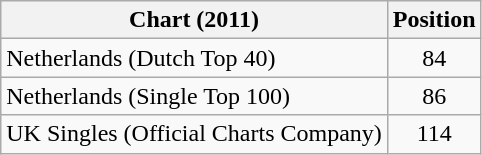<table class="wikitable sortable">
<tr>
<th>Chart (2011)</th>
<th>Position</th>
</tr>
<tr>
<td>Netherlands (Dutch Top 40)</td>
<td style="text-align:center;">84</td>
</tr>
<tr>
<td>Netherlands (Single Top 100)</td>
<td style="text-align:center;">86</td>
</tr>
<tr>
<td>UK Singles (Official Charts Company)</td>
<td style="text-align:center;">114</td>
</tr>
</table>
